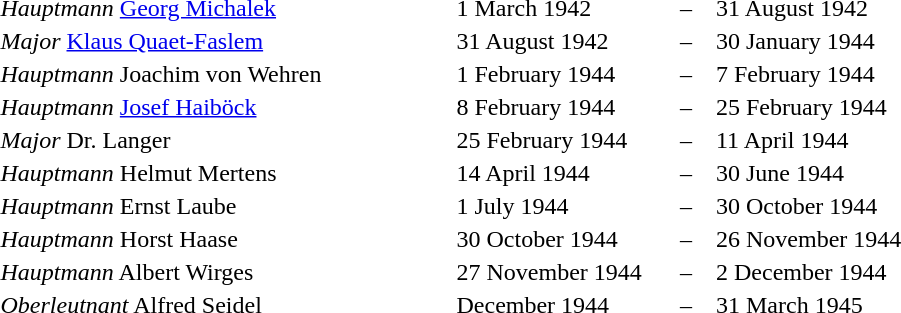<table>
<tr>
<th style="width: 300px;"></th>
<th style="width: 145px;"></th>
<th style="width: 20px;"></th>
<th style="width: 150px;"></th>
</tr>
<tr>
<td><em>Hauptmann</em> <a href='#'>Georg Michalek</a></td>
<td>1 March 1942</td>
<td>–</td>
<td>31 August 1942</td>
</tr>
<tr>
<td><em>Major</em> <a href='#'>Klaus Quaet-Faslem</a></td>
<td>31 August 1942</td>
<td>–</td>
<td>30 January 1944</td>
</tr>
<tr>
<td><em>Hauptmann</em> Joachim von Wehren</td>
<td>1 February 1944</td>
<td>–</td>
<td>7 February 1944</td>
</tr>
<tr>
<td><em>Hauptmann</em> <a href='#'>Josef Haiböck</a></td>
<td>8 February 1944</td>
<td>–</td>
<td>25 February 1944</td>
</tr>
<tr>
<td><em>Major</em> Dr. Langer</td>
<td>25 February 1944</td>
<td>–</td>
<td>11 April 1944</td>
</tr>
<tr>
<td><em>Hauptmann</em> Helmut Mertens</td>
<td>14 April 1944</td>
<td>–</td>
<td>30 June 1944</td>
</tr>
<tr>
<td><em>Hauptmann</em> Ernst Laube</td>
<td>1 July 1944</td>
<td>–</td>
<td>30 October 1944</td>
</tr>
<tr>
<td><em>Hauptmann</em> Horst Haase</td>
<td>30 October 1944</td>
<td>–</td>
<td>26 November 1944</td>
</tr>
<tr>
<td><em>Hauptmann</em> Albert Wirges</td>
<td>27 November 1944</td>
<td>–</td>
<td>2 December 1944</td>
</tr>
<tr>
<td><em>Oberleutnant</em> Alfred Seidel</td>
<td>December 1944</td>
<td>–</td>
<td>31 March 1945</td>
</tr>
</table>
